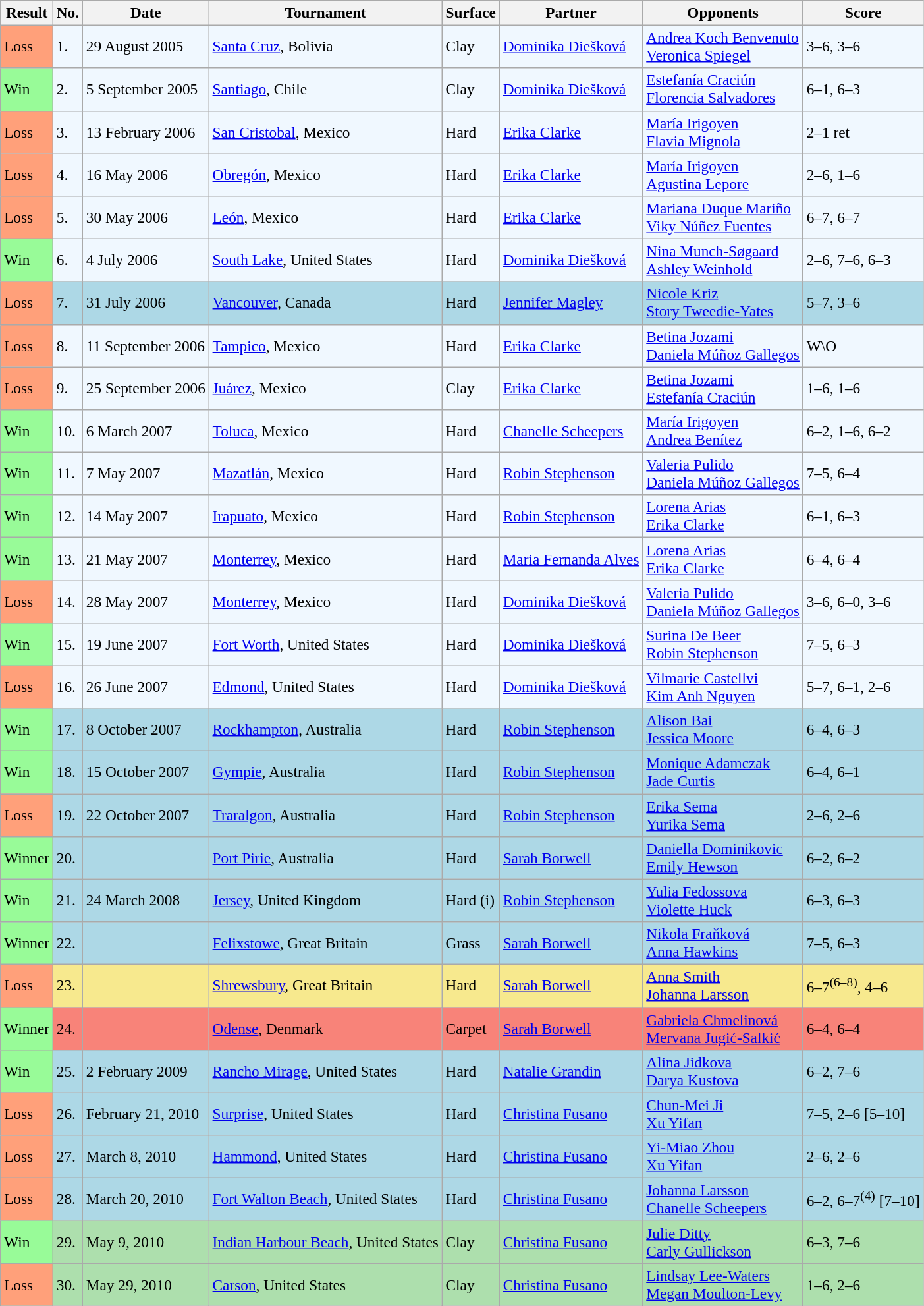<table class="sortable wikitable" style=font-size:97%>
<tr>
<th>Result</th>
<th>No.</th>
<th>Date</th>
<th>Tournament</th>
<th>Surface</th>
<th>Partner</th>
<th>Opponents</th>
<th>Score</th>
</tr>
<tr style="background:#f0f8ff;">
<td style="background:#ffa07a;">Loss</td>
<td>1.</td>
<td>29 August 2005</td>
<td><a href='#'>Santa Cruz</a>, Bolivia</td>
<td>Clay</td>
<td> <a href='#'>Dominika Diešková</a></td>
<td> <a href='#'>Andrea Koch Benvenuto</a><br> <a href='#'>Veronica Spiegel</a></td>
<td>3–6, 3–6</td>
</tr>
<tr style="background:#f0f8ff;">
<td style="background:#98fb98;">Win</td>
<td>2.</td>
<td>5 September 2005</td>
<td><a href='#'>Santiago</a>, Chile</td>
<td>Clay</td>
<td> <a href='#'>Dominika Diešková</a></td>
<td> <a href='#'>Estefanía Craciún</a><br> <a href='#'>Florencia Salvadores</a></td>
<td>6–1, 6–3</td>
</tr>
<tr style="background:#f0f8ff;">
<td style="background:#ffa07a;">Loss</td>
<td>3.</td>
<td>13 February 2006</td>
<td><a href='#'>San Cristobal</a>, Mexico</td>
<td>Hard</td>
<td> <a href='#'>Erika Clarke</a></td>
<td> <a href='#'>María Irigoyen</a><br> <a href='#'>Flavia Mignola</a></td>
<td>2–1 ret</td>
</tr>
<tr style="background:#f0f8ff;">
<td style="background:#ffa07a;">Loss</td>
<td>4.</td>
<td>16 May 2006</td>
<td><a href='#'>Obregón</a>, Mexico</td>
<td>Hard</td>
<td> <a href='#'>Erika Clarke</a></td>
<td> <a href='#'>María Irigoyen</a><br> <a href='#'>Agustina Lepore</a></td>
<td>2–6, 1–6</td>
</tr>
<tr style="background:#f0f8ff;">
<td style="background:#ffa07a;">Loss</td>
<td>5.</td>
<td>30 May 2006</td>
<td><a href='#'>León</a>, Mexico</td>
<td>Hard</td>
<td> <a href='#'>Erika Clarke</a></td>
<td> <a href='#'>Mariana Duque Mariño</a><br> <a href='#'>Viky Núñez Fuentes</a></td>
<td>6–7, 6–7</td>
</tr>
<tr style="background:#f0f8ff;">
<td style="background:#98fb98;">Win</td>
<td>6.</td>
<td>4 July 2006</td>
<td><a href='#'>South Lake</a>, United States</td>
<td>Hard</td>
<td> <a href='#'>Dominika Diešková</a></td>
<td> <a href='#'>Nina Munch-Søgaard</a><br> <a href='#'>Ashley Weinhold</a></td>
<td>2–6, 7–6, 6–3</td>
</tr>
<tr style="background:lightblue;">
<td style="background:#ffa07a;">Loss</td>
<td>7.</td>
<td>31 July 2006</td>
<td><a href='#'>Vancouver</a>, Canada</td>
<td>Hard</td>
<td> <a href='#'>Jennifer Magley</a></td>
<td> <a href='#'>Nicole Kriz</a><br> <a href='#'>Story Tweedie-Yates</a></td>
<td>5–7, 3–6</td>
</tr>
<tr style="background:#f0f8ff;">
<td style="background:#ffa07a;">Loss</td>
<td>8.</td>
<td>11 September 2006</td>
<td><a href='#'>Tampico</a>, Mexico</td>
<td>Hard</td>
<td> <a href='#'>Erika Clarke</a></td>
<td> <a href='#'>Betina Jozami</a><br> <a href='#'>Daniela Múñoz Gallegos</a></td>
<td>W\O</td>
</tr>
<tr style="background:#f0f8ff;">
<td style="background:#ffa07a;">Loss</td>
<td>9.</td>
<td>25 September 2006</td>
<td><a href='#'>Juárez</a>, Mexico</td>
<td>Clay</td>
<td> <a href='#'>Erika Clarke</a></td>
<td> <a href='#'>Betina Jozami</a><br> <a href='#'>Estefanía Craciún</a></td>
<td>1–6, 1–6</td>
</tr>
<tr style="background:#f0f8ff;">
<td style="background:#98fb98;">Win</td>
<td>10.</td>
<td>6 March 2007</td>
<td><a href='#'>Toluca</a>, Mexico</td>
<td>Hard</td>
<td> <a href='#'>Chanelle Scheepers</a></td>
<td> <a href='#'>María Irigoyen</a><br> <a href='#'>Andrea Benítez</a></td>
<td>6–2, 1–6, 6–2</td>
</tr>
<tr style="background:#f0f8ff;">
<td style="background:#98fb98;">Win</td>
<td>11.</td>
<td>7 May 2007</td>
<td><a href='#'>Mazatlán</a>, Mexico</td>
<td>Hard</td>
<td> <a href='#'>Robin Stephenson</a></td>
<td> <a href='#'>Valeria Pulido</a> <br> <a href='#'>Daniela Múñoz Gallegos</a></td>
<td>7–5, 6–4</td>
</tr>
<tr style="background:#f0f8ff;">
<td style="background:#98fb98;">Win</td>
<td>12.</td>
<td>14 May 2007</td>
<td><a href='#'>Irapuato</a>, Mexico</td>
<td>Hard</td>
<td> <a href='#'>Robin Stephenson</a></td>
<td> <a href='#'>Lorena Arias</a> <br> <a href='#'>Erika Clarke</a></td>
<td>6–1, 6–3</td>
</tr>
<tr style="background:#f0f8ff;">
<td style="background:#98fb98;">Win</td>
<td>13.</td>
<td>21 May 2007</td>
<td><a href='#'>Monterrey</a>, Mexico</td>
<td>Hard</td>
<td> <a href='#'>Maria Fernanda Alves</a></td>
<td> <a href='#'>Lorena Arias</a><br> <a href='#'>Erika Clarke</a></td>
<td>6–4, 6–4</td>
</tr>
<tr style="background:#f0f8ff;">
<td style="background:#ffa07a;">Loss</td>
<td>14.</td>
<td>28 May 2007</td>
<td><a href='#'>Monterrey</a>, Mexico</td>
<td>Hard</td>
<td> <a href='#'>Dominika Diešková</a></td>
<td> <a href='#'>Valeria Pulido</a> <br> <a href='#'>Daniela Múñoz Gallegos</a></td>
<td>3–6, 6–0, 3–6</td>
</tr>
<tr style="background:#f0f8ff;">
<td style="background:#98fb98;">Win</td>
<td>15.</td>
<td>19 June 2007</td>
<td><a href='#'>Fort Worth</a>, United States</td>
<td>Hard</td>
<td> <a href='#'>Dominika Diešková</a></td>
<td> <a href='#'>Surina De Beer</a><br> <a href='#'>Robin Stephenson</a></td>
<td>7–5, 6–3</td>
</tr>
<tr style="background:#f0f8ff;">
<td style="background:#ffa07a;">Loss</td>
<td>16.</td>
<td>26 June 2007</td>
<td><a href='#'>Edmond</a>, United States</td>
<td>Hard</td>
<td> <a href='#'>Dominika Diešková</a></td>
<td> <a href='#'>Vilmarie Castellvi</a><br> <a href='#'>Kim Anh Nguyen</a></td>
<td>5–7, 6–1, 2–6</td>
</tr>
<tr style="background:lightblue;">
<td style="background:#98fb98;">Win</td>
<td>17.</td>
<td>8 October 2007</td>
<td><a href='#'>Rockhampton</a>, Australia</td>
<td>Hard</td>
<td> <a href='#'>Robin Stephenson</a></td>
<td> <a href='#'>Alison Bai</a><br> <a href='#'>Jessica Moore</a></td>
<td>6–4, 6–3</td>
</tr>
<tr style="background:lightblue;">
<td style="background:#98fb98;">Win</td>
<td>18.</td>
<td>15 October 2007</td>
<td><a href='#'>Gympie</a>, Australia</td>
<td>Hard</td>
<td> <a href='#'>Robin Stephenson</a></td>
<td> <a href='#'>Monique Adamczak</a><br> <a href='#'>Jade Curtis</a></td>
<td>6–4, 6–1</td>
</tr>
<tr style="background:lightblue;">
<td style="background:#ffa07a;">Loss</td>
<td>19.</td>
<td>22 October 2007</td>
<td><a href='#'>Traralgon</a>, Australia</td>
<td>Hard</td>
<td> <a href='#'>Robin Stephenson</a></td>
<td> <a href='#'>Erika Sema</a><br> <a href='#'>Yurika Sema</a></td>
<td>2–6, 2–6</td>
</tr>
<tr bgcolor="lightblue">
<td bgcolor="98FB98">Winner</td>
<td>20.</td>
<td></td>
<td><a href='#'>Port Pirie</a>, Australia</td>
<td>Hard</td>
<td> <a href='#'>Sarah Borwell</a></td>
<td> <a href='#'>Daniella Dominikovic</a> <br>  <a href='#'>Emily Hewson</a></td>
<td>6–2, 6–2</td>
</tr>
<tr style="background:lightblue;">
<td style="background:#98fb98;">Win</td>
<td>21.</td>
<td>24 March 2008</td>
<td><a href='#'>Jersey</a>, United Kingdom</td>
<td>Hard (i)</td>
<td> <a href='#'>Robin Stephenson</a></td>
<td> <a href='#'>Yulia Fedossova</a><br> <a href='#'>Violette Huck</a></td>
<td>6–3, 6–3</td>
</tr>
<tr bgcolor="lightblue">
<td bgcolor="98FB98">Winner</td>
<td>22.</td>
<td></td>
<td><a href='#'>Felixstowe</a>, Great Britain</td>
<td>Grass</td>
<td> <a href='#'>Sarah Borwell</a></td>
<td> <a href='#'>Nikola Fraňková</a> <br>  <a href='#'>Anna Hawkins</a></td>
<td>7–5, 6–3</td>
</tr>
<tr bgcolor="#F7E98E">
<td style="background:#ffa07a;">Loss</td>
<td>23.</td>
<td></td>
<td><a href='#'>Shrewsbury</a>, Great Britain</td>
<td>Hard</td>
<td> <a href='#'>Sarah Borwell</a></td>
<td> <a href='#'>Anna Smith</a> <br>  <a href='#'>Johanna Larsson</a></td>
<td>6–7<sup>(6–8)</sup>, 4–6</td>
</tr>
<tr bgcolor="#F88379">
<td bgcolor="98FB98">Winner</td>
<td>24.</td>
<td></td>
<td><a href='#'>Odense</a>, Denmark</td>
<td>Carpet</td>
<td> <a href='#'>Sarah Borwell</a></td>
<td> <a href='#'>Gabriela Chmelinová</a> <br>  <a href='#'>Mervana Jugić-Salkić</a></td>
<td>6–4, 6–4</td>
</tr>
<tr style="background:lightblue;">
<td style="background:#98fb98;">Win</td>
<td>25.</td>
<td>2 February 2009</td>
<td><a href='#'>Rancho Mirage</a>, United States</td>
<td>Hard</td>
<td> <a href='#'>Natalie Grandin</a></td>
<td> <a href='#'>Alina Jidkova</a><br> <a href='#'>Darya Kustova</a></td>
<td>6–2, 7–6</td>
</tr>
<tr style="background:lightblue;">
<td style="background:#ffa07a;">Loss</td>
<td>26.</td>
<td>February 21, 2010</td>
<td><a href='#'>Surprise</a>, United States</td>
<td>Hard</td>
<td> <a href='#'>Christina Fusano</a></td>
<td> <a href='#'>Chun-Mei Ji</a><br> <a href='#'>Xu Yifan</a></td>
<td>7–5, 2–6 [5–10]</td>
</tr>
<tr style="background:lightblue;">
<td style="background:#ffa07a;">Loss</td>
<td>27.</td>
<td>March 8, 2010</td>
<td><a href='#'>Hammond</a>, United States</td>
<td>Hard</td>
<td> <a href='#'>Christina Fusano</a></td>
<td> <a href='#'>Yi-Miao Zhou</a><br> <a href='#'>Xu Yifan</a></td>
<td>2–6, 2–6</td>
</tr>
<tr style="background:lightblue;">
<td style="background:#ffa07a;">Loss</td>
<td>28.</td>
<td>March 20, 2010</td>
<td><a href='#'>Fort Walton Beach</a>, United States</td>
<td>Hard</td>
<td> <a href='#'>Christina Fusano</a></td>
<td> <a href='#'>Johanna Larsson</a><br> <a href='#'>Chanelle Scheepers</a></td>
<td>6–2, 6–7<sup>(4)</sup> [7–10]</td>
</tr>
<tr style="background:#addfad;">
<td style="background:#98fb98;">Win</td>
<td>29.</td>
<td>May 9, 2010</td>
<td><a href='#'>Indian Harbour Beach</a>, United States</td>
<td>Clay</td>
<td> <a href='#'>Christina Fusano</a></td>
<td> <a href='#'>Julie Ditty</a><br> <a href='#'>Carly Gullickson</a></td>
<td>6–3, 7–6</td>
</tr>
<tr style="background:#addfad;">
<td style="background:#ffa07a;">Loss</td>
<td>30.</td>
<td>May 29, 2010</td>
<td><a href='#'>Carson</a>, United States</td>
<td>Clay</td>
<td> <a href='#'>Christina Fusano</a></td>
<td> <a href='#'>Lindsay Lee-Waters</a><br> <a href='#'>Megan Moulton-Levy</a></td>
<td>1–6, 2–6</td>
</tr>
</table>
